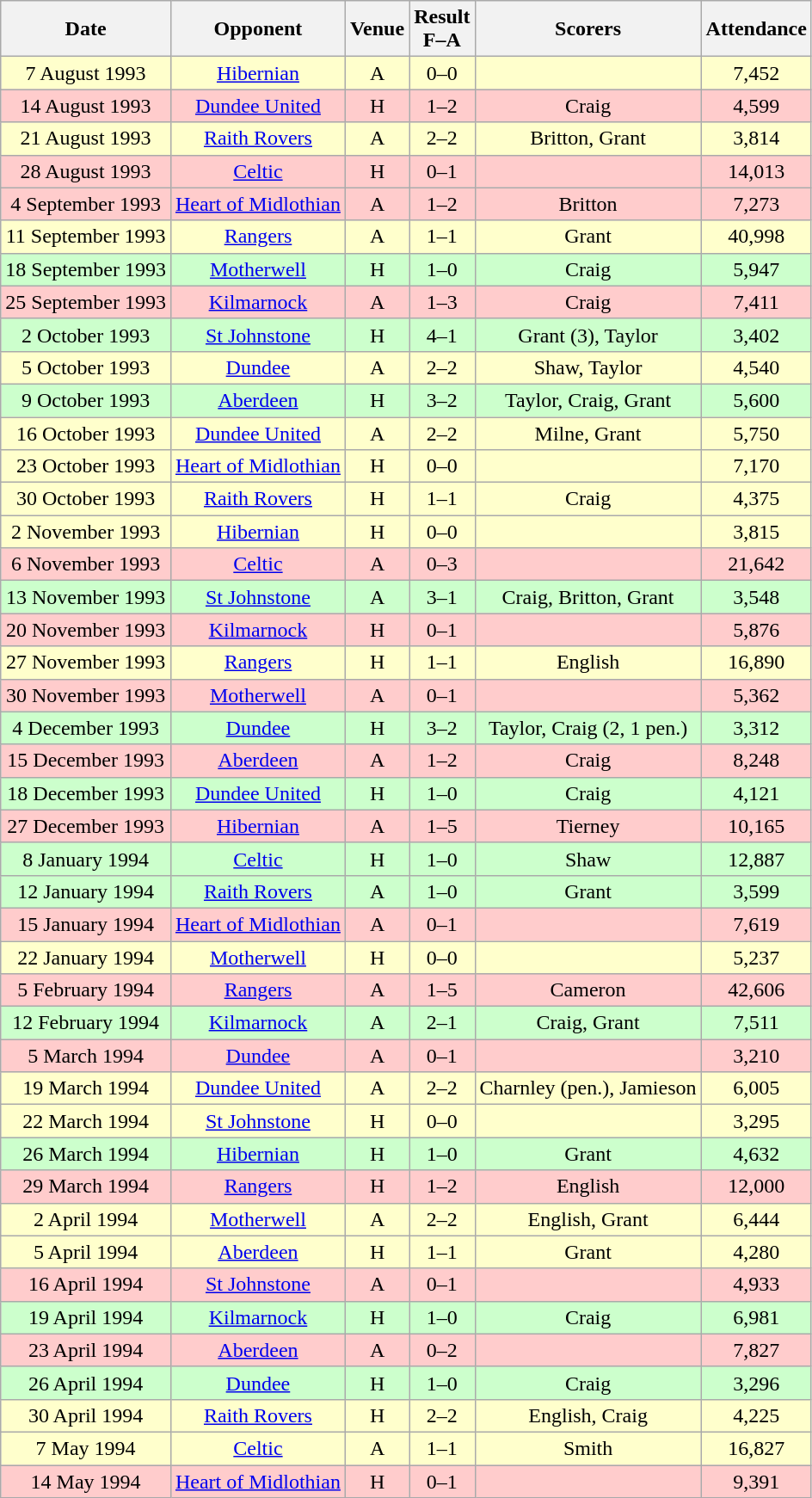<table class="wikitable sortable" style="text-align:center;">
<tr>
<th>Date</th>
<th>Opponent</th>
<th>Venue</th>
<th>Result<br>F–A</th>
<th class=unsortable>Scorers</th>
<th>Attendance</th>
</tr>
<tr bgcolor="#FFFFCC">
<td>7 August 1993</td>
<td><a href='#'>Hibernian</a></td>
<td>A</td>
<td>0–0</td>
<td></td>
<td>7,452</td>
</tr>
<tr bgcolor="#FFCCCC">
<td>14 August 1993</td>
<td><a href='#'>Dundee United</a></td>
<td>H</td>
<td>1–2</td>
<td>Craig</td>
<td>4,599</td>
</tr>
<tr bgcolor="#FFFFCC">
<td>21 August 1993</td>
<td><a href='#'>Raith Rovers</a></td>
<td>A</td>
<td>2–2</td>
<td>Britton, Grant</td>
<td>3,814</td>
</tr>
<tr bgcolor="#FFCCCC">
<td>28 August 1993</td>
<td><a href='#'>Celtic</a></td>
<td>H</td>
<td>0–1</td>
<td></td>
<td>14,013</td>
</tr>
<tr bgcolor="#FFCCCC">
<td>4 September 1993</td>
<td><a href='#'>Heart of Midlothian</a></td>
<td>A</td>
<td>1–2</td>
<td>Britton</td>
<td>7,273</td>
</tr>
<tr bgcolor="#FFFFCC">
<td>11 September 1993</td>
<td><a href='#'>Rangers</a></td>
<td>A</td>
<td>1–1</td>
<td>Grant</td>
<td>40,998</td>
</tr>
<tr bgcolor="#CCFFCC">
<td>18 September 1993</td>
<td><a href='#'>Motherwell</a></td>
<td>H</td>
<td>1–0</td>
<td>Craig</td>
<td>5,947</td>
</tr>
<tr bgcolor="#FFCCCC">
<td>25 September 1993</td>
<td><a href='#'>Kilmarnock</a></td>
<td>A</td>
<td>1–3</td>
<td>Craig</td>
<td>7,411</td>
</tr>
<tr bgcolor="#CCFFCC">
<td>2 October 1993</td>
<td><a href='#'>St Johnstone</a></td>
<td>H</td>
<td>4–1</td>
<td>Grant (3), Taylor</td>
<td>3,402</td>
</tr>
<tr bgcolor="#FFFFCC">
<td>5 October 1993</td>
<td><a href='#'>Dundee</a></td>
<td>A</td>
<td>2–2</td>
<td>Shaw, Taylor</td>
<td>4,540</td>
</tr>
<tr bgcolor="#CCFFCC">
<td>9 October 1993</td>
<td><a href='#'>Aberdeen</a></td>
<td>H</td>
<td>3–2</td>
<td>Taylor, Craig, Grant</td>
<td>5,600</td>
</tr>
<tr bgcolor="#FFFFCC">
<td>16 October 1993</td>
<td><a href='#'>Dundee United</a></td>
<td>A</td>
<td>2–2</td>
<td>Milne, Grant</td>
<td>5,750</td>
</tr>
<tr bgcolor="#FFFFCC">
<td>23 October 1993</td>
<td><a href='#'>Heart of Midlothian</a></td>
<td>H</td>
<td>0–0</td>
<td></td>
<td>7,170</td>
</tr>
<tr bgcolor="#FFFFCC">
<td>30 October 1993</td>
<td><a href='#'>Raith Rovers</a></td>
<td>H</td>
<td>1–1</td>
<td>Craig</td>
<td>4,375</td>
</tr>
<tr bgcolor="#FFFFCC">
<td>2 November 1993</td>
<td><a href='#'>Hibernian</a></td>
<td>H</td>
<td>0–0</td>
<td></td>
<td>3,815</td>
</tr>
<tr bgcolor="#FFCCCC">
<td>6 November 1993</td>
<td><a href='#'>Celtic</a></td>
<td>A</td>
<td>0–3</td>
<td></td>
<td>21,642</td>
</tr>
<tr bgcolor="#CCFFCC">
<td>13 November 1993</td>
<td><a href='#'>St Johnstone</a></td>
<td>A</td>
<td>3–1</td>
<td>Craig, Britton, Grant</td>
<td>3,548</td>
</tr>
<tr bgcolor="#FFCCCC">
<td>20 November 1993</td>
<td><a href='#'>Kilmarnock</a></td>
<td>H</td>
<td>0–1</td>
<td></td>
<td>5,876</td>
</tr>
<tr bgcolor="#FFFFCC">
<td>27 November 1993</td>
<td><a href='#'>Rangers</a></td>
<td>H</td>
<td>1–1</td>
<td>English</td>
<td>16,890</td>
</tr>
<tr bgcolor="#FFCCCC">
<td>30 November 1993</td>
<td><a href='#'>Motherwell</a></td>
<td>A</td>
<td>0–1</td>
<td></td>
<td>5,362</td>
</tr>
<tr bgcolor="#CCFFCC">
<td>4 December 1993</td>
<td><a href='#'>Dundee</a></td>
<td>H</td>
<td>3–2</td>
<td>Taylor, Craig (2, 1 pen.)</td>
<td>3,312</td>
</tr>
<tr bgcolor="#FFCCCC">
<td>15 December 1993</td>
<td><a href='#'>Aberdeen</a></td>
<td>A</td>
<td>1–2</td>
<td>Craig</td>
<td>8,248</td>
</tr>
<tr bgcolor="#CCFFCC">
<td>18 December 1993</td>
<td><a href='#'>Dundee United</a></td>
<td>H</td>
<td>1–0</td>
<td>Craig</td>
<td>4,121</td>
</tr>
<tr bgcolor="#FFCCCC">
<td>27 December 1993</td>
<td><a href='#'>Hibernian</a></td>
<td>A</td>
<td>1–5</td>
<td>Tierney</td>
<td>10,165</td>
</tr>
<tr bgcolor="#CCFFCC">
<td>8 January 1994</td>
<td><a href='#'>Celtic</a></td>
<td>H</td>
<td>1–0</td>
<td>Shaw</td>
<td>12,887</td>
</tr>
<tr bgcolor="#CCFFCC">
<td>12 January 1994</td>
<td><a href='#'>Raith Rovers</a></td>
<td>A</td>
<td>1–0</td>
<td>Grant</td>
<td>3,599</td>
</tr>
<tr bgcolor="#FFCCCC">
<td>15 January 1994</td>
<td><a href='#'>Heart of Midlothian</a></td>
<td>A</td>
<td>0–1</td>
<td></td>
<td>7,619</td>
</tr>
<tr bgcolor="#FFFFCC">
<td>22 January 1994</td>
<td><a href='#'>Motherwell</a></td>
<td>H</td>
<td>0–0</td>
<td></td>
<td>5,237</td>
</tr>
<tr bgcolor="#FFCCCC">
<td>5 February 1994</td>
<td><a href='#'>Rangers</a></td>
<td>A</td>
<td>1–5</td>
<td>Cameron</td>
<td>42,606</td>
</tr>
<tr bgcolor="#CCFFCC">
<td>12 February 1994</td>
<td><a href='#'>Kilmarnock</a></td>
<td>A</td>
<td>2–1</td>
<td>Craig, Grant</td>
<td>7,511</td>
</tr>
<tr bgcolor="#FFCCCC">
<td>5 March 1994</td>
<td><a href='#'>Dundee</a></td>
<td>A</td>
<td>0–1</td>
<td></td>
<td>3,210</td>
</tr>
<tr bgcolor="#FFFFCC">
<td>19 March 1994</td>
<td><a href='#'>Dundee United</a></td>
<td>A</td>
<td>2–2</td>
<td>Charnley (pen.), Jamieson</td>
<td>6,005</td>
</tr>
<tr bgcolor="#FFFFCC">
<td>22 March 1994</td>
<td><a href='#'>St Johnstone</a></td>
<td>H</td>
<td>0–0</td>
<td></td>
<td>3,295</td>
</tr>
<tr bgcolor="#CCFFCC">
<td>26 March 1994</td>
<td><a href='#'>Hibernian</a></td>
<td>H</td>
<td>1–0</td>
<td>Grant</td>
<td>4,632</td>
</tr>
<tr bgcolor="#FFCCCC">
<td>29 March 1994</td>
<td><a href='#'>Rangers</a></td>
<td>H</td>
<td>1–2</td>
<td>English</td>
<td>12,000</td>
</tr>
<tr bgcolor="#FFFFCC">
<td>2 April 1994</td>
<td><a href='#'>Motherwell</a></td>
<td>A</td>
<td>2–2</td>
<td>English, Grant</td>
<td>6,444</td>
</tr>
<tr bgcolor="#FFFFCC">
<td>5 April 1994</td>
<td><a href='#'>Aberdeen</a></td>
<td>H</td>
<td>1–1</td>
<td>Grant</td>
<td>4,280</td>
</tr>
<tr bgcolor="#FFCCCC">
<td>16 April 1994</td>
<td><a href='#'>St Johnstone</a></td>
<td>A</td>
<td>0–1</td>
<td></td>
<td>4,933</td>
</tr>
<tr bgcolor="#CCFFCC">
<td>19 April 1994</td>
<td><a href='#'>Kilmarnock</a></td>
<td>H</td>
<td>1–0</td>
<td>Craig</td>
<td>6,981</td>
</tr>
<tr bgcolor="#FFCCCC">
<td>23 April 1994</td>
<td><a href='#'>Aberdeen</a></td>
<td>A</td>
<td>0–2</td>
<td></td>
<td>7,827</td>
</tr>
<tr bgcolor="#CCFFCC">
<td>26 April 1994</td>
<td><a href='#'>Dundee</a></td>
<td>H</td>
<td>1–0</td>
<td>Craig</td>
<td>3,296</td>
</tr>
<tr bgcolor="#FFFFCC">
<td>30 April 1994</td>
<td><a href='#'>Raith Rovers</a></td>
<td>H</td>
<td>2–2</td>
<td>English, Craig</td>
<td>4,225</td>
</tr>
<tr bgcolor="#FFFFCC">
<td>7 May 1994</td>
<td><a href='#'>Celtic</a></td>
<td>A</td>
<td>1–1</td>
<td>Smith</td>
<td>16,827</td>
</tr>
<tr bgcolor="#FFCCCC">
<td>14 May 1994</td>
<td><a href='#'>Heart of Midlothian</a></td>
<td>H</td>
<td>0–1</td>
<td></td>
<td>9,391</td>
</tr>
</table>
